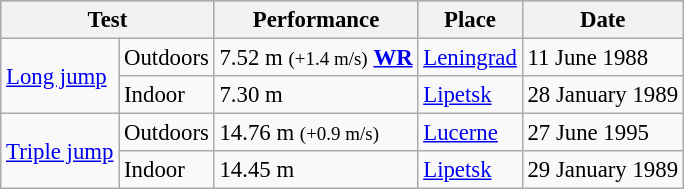<table class="wikitable" style="border-collapse: collapse; font-size: 95%;">
<tr bgcolor="cccccc">
<th scope=col colspan=2>Test</th>
<th scope=col>Performance</th>
<th scope=col>Place</th>
<th scope=col>Date</th>
</tr>
<tr>
<td rowspan=2><a href='#'>Long jump</a></td>
<td>Outdoors</td>
<td>7.52 m <small>(+1.4 m/s)</small> <strong><a href='#'>WR</a></strong></td>
<td><a href='#'>Leningrad</a></td>
<td>11 June 1988</td>
</tr>
<tr>
<td>Indoor</td>
<td>7.30 m</td>
<td><a href='#'>Lipetsk</a></td>
<td>28 January 1989</td>
</tr>
<tr>
<td rowspan=2><a href='#'>Triple jump</a></td>
<td>Outdoors</td>
<td>14.76 m <small>(+0.9 m/s)</small></td>
<td><a href='#'>Lucerne</a></td>
<td>27 June 1995</td>
</tr>
<tr>
<td>Indoor</td>
<td>14.45 m</td>
<td><a href='#'>Lipetsk</a></td>
<td>29 January 1989</td>
</tr>
</table>
